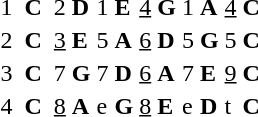<table>
<tr>
<td>1</td>
<td></td>
<td><strong>C</strong></td>
<td></td>
<td>2</td>
<td><strong>D</strong></td>
<td>1</td>
<td><strong>E</strong></td>
<td><u>4</u></td>
<td><strong>G</strong></td>
<td>1</td>
<td><strong>A</strong></td>
<td><u>4</u></td>
<td><strong>C</strong></td>
</tr>
<tr>
<td>2</td>
<td></td>
<td><strong>C</strong></td>
<td></td>
<td><u>3</u></td>
<td><strong>E</strong></td>
<td>5</td>
<td><strong>A</strong></td>
<td><u>6</u></td>
<td><strong>D</strong></td>
<td>5</td>
<td><strong>G</strong></td>
<td>5</td>
<td><strong>C</strong></td>
</tr>
<tr>
<td>3</td>
<td></td>
<td><strong>C</strong></td>
<td></td>
<td>7</td>
<td><strong>G</strong></td>
<td>7</td>
<td><strong>D</strong></td>
<td><u>6</u></td>
<td><strong>A</strong></td>
<td>7</td>
<td><strong>E</strong></td>
<td><u>9</u></td>
<td><strong>C</strong></td>
</tr>
<tr>
<td>4</td>
<td></td>
<td><strong>C</strong></td>
<td></td>
<td><u>8</u></td>
<td><strong>A</strong></td>
<td>e</td>
<td><strong>G</strong></td>
<td><u>8</u></td>
<td><strong>E</strong></td>
<td>e</td>
<td><strong>D</strong></td>
<td>t</td>
<td><strong>C</strong></td>
</tr>
</table>
